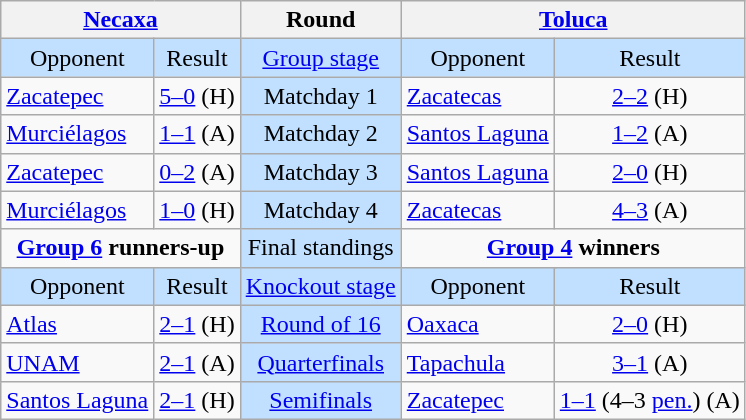<table class="wikitable" style="text-align:center">
<tr>
<th colspan=4><a href='#'>Necaxa</a></th>
<th>Round</th>
<th colspan=4><a href='#'>Toluca</a></th>
</tr>
<tr style="background:#c1e0ff;">
<td>Opponent</td>
<td colspan=3>Result</td>
<td><a href='#'>Group stage</a></td>
<td>Opponent</td>
<td colspan=3>Result</td>
</tr>
<tr>
<td align=left><a href='#'>Zacatepec</a></td>
<td colspan=3><a href='#'>5–0</a> (H)</td>
<td style="background:#c1e0ff;">Matchday 1</td>
<td align=left><a href='#'>Zacatecas</a></td>
<td colspan=3><a href='#'>2–2</a> (H)</td>
</tr>
<tr>
<td align=left><a href='#'>Murciélagos</a></td>
<td colspan=3><a href='#'>1–1</a> (A)</td>
<td style="background:#c1e0ff;">Matchday 2</td>
<td align=left><a href='#'>Santos Laguna</a></td>
<td colspan=3><a href='#'>1–2</a> (A)</td>
</tr>
<tr>
<td align=left><a href='#'>Zacatepec</a></td>
<td colspan=3><a href='#'>0–2</a> (A)</td>
<td style="background:#c1e0ff;">Matchday 3</td>
<td align=left><a href='#'>Santos Laguna</a></td>
<td colspan=3><a href='#'>2–0</a> (H)</td>
</tr>
<tr>
<td align=left><a href='#'>Murciélagos</a></td>
<td colspan=3><a href='#'>1–0</a> (H)</td>
<td style="background:#c1e0ff;">Matchday 4</td>
<td align=left><a href='#'>Zacatecas</a></td>
<td colspan=3><a href='#'>4–3</a> (A)</td>
</tr>
<tr>
<td colspan=4 valign=top><strong><a href='#'>Group 6</a> runners-up</strong><br></td>
<td style="background:#c1e0ff;">Final standings</td>
<td colspan=4 valign=top><strong><a href='#'>Group 4</a> winners</strong><br></td>
</tr>
<tr style="background:#c1e0ff;">
<td>Opponent</td>
<td colspan=3>Result</td>
<td><a href='#'>Knockout stage</a></td>
<td colspan=3>Opponent</td>
<td>Result</td>
</tr>
<tr>
<td align=left><a href='#'>Atlas</a></td>
<td colspan=3><a href='#'>2–1</a> (H)</td>
<td style="background:#c1e0ff;"><a href='#'>Round of 16</a></td>
<td align=left><a href='#'>Oaxaca</a></td>
<td colspan=3><a href='#'>2–0</a> (H)</td>
</tr>
<tr>
<td align=left><a href='#'>UNAM</a></td>
<td colspan=3><a href='#'>2–1</a> (A)</td>
<td style="background:#c1e0ff;"><a href='#'>Quarterfinals</a></td>
<td align=left><a href='#'>Tapachula</a></td>
<td colspan=3><a href='#'>3–1</a> (A)</td>
</tr>
<tr>
<td align=left><a href='#'>Santos Laguna</a></td>
<td colspan=3><a href='#'>2–1</a> (H)</td>
<td style="background:#c1e0ff;"><a href='#'>Semifinals</a></td>
<td align=left><a href='#'>Zacatepec</a></td>
<td colspan=3><a href='#'>1–1</a> (4–3 <a href='#'>pen.</a>) (A)</td>
</tr>
</table>
